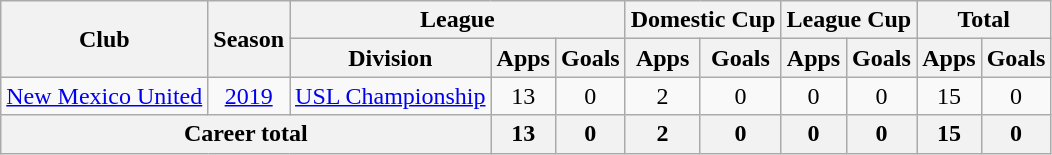<table class="wikitable" style="text-align: center;">
<tr>
<th rowspan="2">Club</th>
<th rowspan="2">Season</th>
<th colspan="3">League</th>
<th colspan="2">Domestic Cup</th>
<th colspan="2">League Cup</th>
<th colspan="2">Total</th>
</tr>
<tr>
<th>Division</th>
<th>Apps</th>
<th>Goals</th>
<th>Apps</th>
<th>Goals</th>
<th>Apps</th>
<th>Goals</th>
<th>Apps</th>
<th>Goals</th>
</tr>
<tr>
<td><a href='#'>New Mexico United</a></td>
<td><a href='#'>2019</a></td>
<td><a href='#'>USL Championship</a></td>
<td>13</td>
<td>0</td>
<td>2</td>
<td>0</td>
<td>0</td>
<td>0</td>
<td>15</td>
<td>0</td>
</tr>
<tr>
<th colspan="3">Career total</th>
<th>13</th>
<th>0</th>
<th>2</th>
<th>0</th>
<th>0</th>
<th>0</th>
<th>15</th>
<th>0</th>
</tr>
</table>
